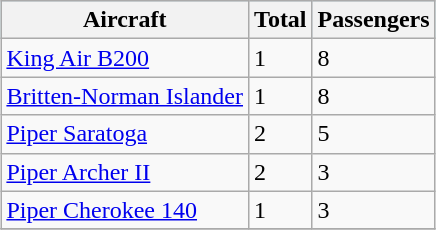<table class="wikitable" style="margin-left:auto; margin-right:auto">
<tr bgcolor=lightblue>
<th>Aircraft</th>
<th>Total</th>
<th>Passengers</th>
</tr>
<tr>
<td><a href='#'>King Air B200</a></td>
<td>1</td>
<td>8</td>
</tr>
<tr>
<td><a href='#'>Britten-Norman Islander</a></td>
<td>1</td>
<td>8</td>
</tr>
<tr>
<td><a href='#'>Piper Saratoga</a></td>
<td>2</td>
<td>5</td>
</tr>
<tr>
<td><a href='#'>Piper Archer II</a></td>
<td>2</td>
<td>3</td>
</tr>
<tr>
<td><a href='#'>Piper Cherokee 140</a></td>
<td>1</td>
<td>3</td>
</tr>
<tr>
</tr>
</table>
